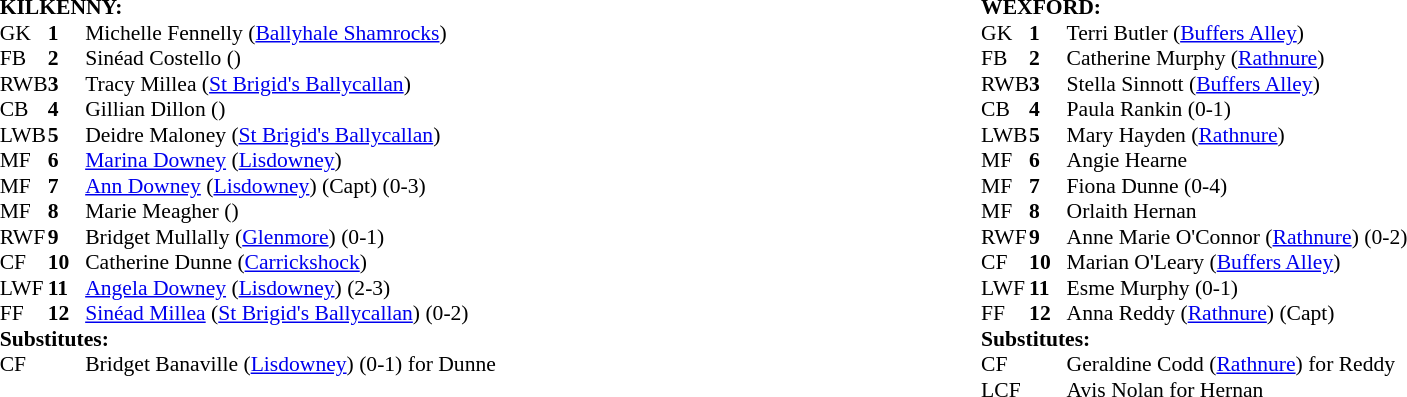<table width="100%">
<tr>
<td valign="top" width="50%"><br><table style="font-size: 90%" cellspacing="0" cellpadding="0" align=center>
<tr>
<td colspan="4"><strong>KILKENNY:</strong></td>
</tr>
<tr>
<th width="25"></th>
<th width="25"></th>
</tr>
<tr>
<td>GK</td>
<td><strong>1</strong></td>
<td>Michelle Fennelly (<a href='#'>Ballyhale Shamrocks</a>)</td>
</tr>
<tr>
<td>FB</td>
<td><strong>2</strong></td>
<td>Sinéad Costello ()</td>
</tr>
<tr>
<td>RWB</td>
<td><strong>3</strong></td>
<td>Tracy Millea (<a href='#'>St Brigid's Ballycallan</a>)</td>
</tr>
<tr>
<td>CB</td>
<td><strong>4</strong></td>
<td>Gillian Dillon ()</td>
</tr>
<tr>
<td>LWB</td>
<td><strong>5</strong></td>
<td>Deidre Maloney (<a href='#'>St Brigid's Ballycallan</a>)</td>
</tr>
<tr>
<td>MF</td>
<td><strong>6</strong></td>
<td><a href='#'>Marina Downey</a> (<a href='#'>Lisdowney</a>)</td>
</tr>
<tr>
<td>MF</td>
<td><strong>7</strong></td>
<td><a href='#'>Ann Downey</a> (<a href='#'>Lisdowney</a>) (Capt) (0-3)</td>
</tr>
<tr>
<td>MF</td>
<td><strong>8</strong></td>
<td>Marie Meagher ()</td>
</tr>
<tr>
<td>RWF</td>
<td><strong>9</strong></td>
<td>Bridget Mullally (<a href='#'>Glenmore</a>) (0-1)</td>
</tr>
<tr>
<td>CF</td>
<td><strong>10</strong></td>
<td>Catherine Dunne (<a href='#'>Carrickshock</a>) </td>
</tr>
<tr>
<td>LWF</td>
<td><strong>11</strong></td>
<td><a href='#'>Angela Downey</a> (<a href='#'>Lisdowney</a>) (2-3)</td>
</tr>
<tr>
<td>FF</td>
<td><strong>12</strong></td>
<td><a href='#'>Sinéad Millea</a> (<a href='#'>St Brigid's Ballycallan</a>) (0-2)</td>
</tr>
<tr>
<td colspan=4><strong>Substitutes:</strong></td>
</tr>
<tr>
<td>CF</td>
<td></td>
<td>Bridget Banaville (<a href='#'>Lisdowney</a>) (0-1) for Dunne </td>
</tr>
<tr>
</tr>
</table>
</td>
<td valign="top" width="50%"><br><table style="font-size: 90%" cellspacing="0" cellpadding="0" align=center>
<tr>
<td colspan="4"><strong>WEXFORD:</strong></td>
</tr>
<tr>
<th width="25"></th>
<th width="25"></th>
</tr>
<tr>
<td>GK</td>
<td><strong>1</strong></td>
<td>Terri Butler (<a href='#'>Buffers Alley</a>)</td>
</tr>
<tr>
<td>FB</td>
<td><strong>2</strong></td>
<td>Catherine Murphy (<a href='#'>Rathnure</a>)</td>
</tr>
<tr>
<td>RWB</td>
<td><strong>3</strong></td>
<td>Stella Sinnott (<a href='#'>Buffers Alley</a>)</td>
</tr>
<tr>
<td>CB</td>
<td><strong>4</strong></td>
<td>Paula Rankin (0-1)</td>
</tr>
<tr>
<td>LWB</td>
<td><strong>5</strong></td>
<td>Mary Hayden (<a href='#'>Rathnure</a>)</td>
</tr>
<tr>
<td>MF</td>
<td><strong>6</strong></td>
<td>Angie Hearne</td>
</tr>
<tr>
<td>MF</td>
<td><strong>7</strong></td>
<td>Fiona Dunne (0-4)</td>
</tr>
<tr>
<td>MF</td>
<td><strong>8</strong></td>
<td>Orlaith Hernan </td>
</tr>
<tr>
<td>RWF</td>
<td><strong>9</strong></td>
<td>Anne Marie O'Connor (<a href='#'>Rathnure</a>) (0-2)</td>
</tr>
<tr>
<td>CF</td>
<td><strong>10</strong></td>
<td>Marian O'Leary (<a href='#'>Buffers Alley</a>)</td>
</tr>
<tr>
<td>LWF</td>
<td><strong>11</strong></td>
<td>Esme Murphy (0-1)</td>
</tr>
<tr>
<td>FF</td>
<td><strong>12</strong></td>
<td>Anna Reddy (<a href='#'>Rathnure</a>) (Capt) </td>
</tr>
<tr>
<td colspan=4><strong>Substitutes:</strong></td>
</tr>
<tr>
<td>CF</td>
<td></td>
<td>Geraldine Codd (<a href='#'>Rathnure</a>) for Reddy </td>
</tr>
<tr>
<td>LCF</td>
<td></td>
<td>Avis Nolan for Hernan </td>
</tr>
<tr>
</tr>
</table>
</td>
</tr>
</table>
